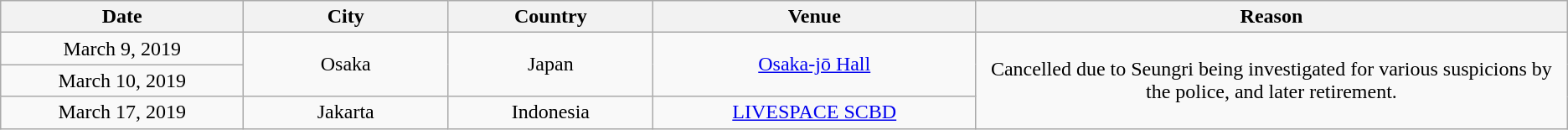<table class="wikitable" style="text-align:center;">
<tr>
<th scope="col" style="width:12em;">Date</th>
<th scope="col" style="width:10em;">City</th>
<th scope="col" style="width:10em;">Country</th>
<th scope="col" style="width:16em;">Venue</th>
<th scope="col" style="width:30em;">Reason</th>
</tr>
<tr>
<td>March 9, 2019</td>
<td rowspan="2">Osaka</td>
<td rowspan="2">Japan</td>
<td rowspan="2"><a href='#'>Osaka-jō Hall</a></td>
<td rowspan="3">Cancelled due to Seungri being investigated for various suspicions by the police, and later retirement.</td>
</tr>
<tr>
<td>March 10, 2019</td>
</tr>
<tr>
<td>March 17, 2019</td>
<td>Jakarta</td>
<td>Indonesia</td>
<td><a href='#'> LIVESPACE SCBD</a></td>
</tr>
</table>
